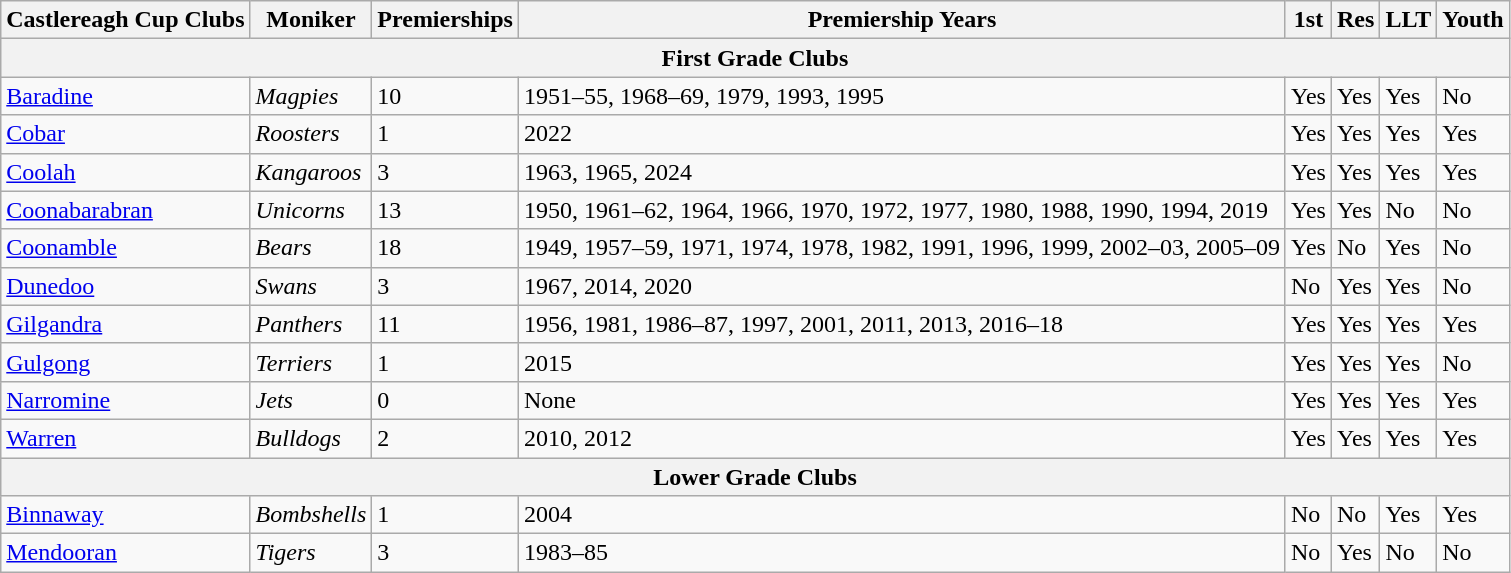<table class="wikitable sortable">
<tr>
<th>Castlereagh Cup Clubs</th>
<th>Moniker</th>
<th>Premierships</th>
<th>Premiership Years</th>
<th>1st</th>
<th>Res</th>
<th>LLT</th>
<th>Youth</th>
</tr>
<tr>
<th colspan="8">First Grade Clubs</th>
</tr>
<tr>
<td> <a href='#'>Baradine</a></td>
<td><em>Magpies</em></td>
<td>10</td>
<td>1951–55, 1968–69, 1979, 1993, 1995</td>
<td>Yes</td>
<td>Yes</td>
<td>Yes</td>
<td>No</td>
</tr>
<tr>
<td> <a href='#'>Cobar</a></td>
<td><em>Roosters</em></td>
<td>1</td>
<td>2022</td>
<td>Yes</td>
<td>Yes</td>
<td>Yes</td>
<td>Yes</td>
</tr>
<tr>
<td> <a href='#'>Coolah</a></td>
<td><em>Kangaroos</em></td>
<td>3</td>
<td>1963, 1965, 2024</td>
<td>Yes</td>
<td>Yes</td>
<td>Yes</td>
<td>Yes</td>
</tr>
<tr>
<td> <a href='#'>Coonabarabran</a></td>
<td><em>Unicorns</em></td>
<td>13</td>
<td>1950, 1961–62, 1964, 1966, 1970, 1972, 1977, 1980, 1988, 1990, 1994, 2019</td>
<td>Yes</td>
<td>Yes</td>
<td>No</td>
<td>No</td>
</tr>
<tr>
<td> <a href='#'>Coonamble</a></td>
<td><em>Bears</em></td>
<td>18</td>
<td>1949, 1957–59, 1971, 1974, 1978, 1982, 1991, 1996, 1999, 2002–03, 2005–09</td>
<td>Yes</td>
<td>No</td>
<td>Yes</td>
<td>No</td>
</tr>
<tr>
<td> <a href='#'>Dunedoo</a></td>
<td><em>Swans</em></td>
<td>3</td>
<td>1967, 2014, 2020</td>
<td>No</td>
<td>Yes</td>
<td>Yes</td>
<td>No</td>
</tr>
<tr>
<td> <a href='#'>Gilgandra</a></td>
<td><em>Panthers</em></td>
<td>11</td>
<td>1956, 1981, 1986–87, 1997, 2001, 2011, 2013, 2016–18</td>
<td>Yes</td>
<td>Yes</td>
<td>Yes</td>
<td>Yes</td>
</tr>
<tr>
<td> <a href='#'>Gulgong</a></td>
<td><em>Terriers</em></td>
<td>1</td>
<td>2015</td>
<td>Yes</td>
<td>Yes</td>
<td>Yes</td>
<td>No</td>
</tr>
<tr>
<td> <a href='#'>Narromine</a></td>
<td><em>Jets</em></td>
<td>0</td>
<td>None</td>
<td>Yes</td>
<td>Yes</td>
<td>Yes</td>
<td>Yes</td>
</tr>
<tr>
<td> <a href='#'>Warren</a></td>
<td><em>Bulldogs</em></td>
<td>2</td>
<td>2010, 2012</td>
<td>Yes</td>
<td>Yes</td>
<td>Yes</td>
<td>Yes</td>
</tr>
<tr>
<th colspan="8">Lower Grade Clubs</th>
</tr>
<tr>
<td> <a href='#'>Binnaway</a></td>
<td><em>Bombshells</em></td>
<td>1</td>
<td>2004</td>
<td>No</td>
<td>No</td>
<td>Yes</td>
<td>Yes</td>
</tr>
<tr>
<td> <a href='#'>Mendooran</a></td>
<td><em>Tigers</em></td>
<td>3</td>
<td>1983–85</td>
<td>No</td>
<td>Yes</td>
<td>No</td>
<td>No</td>
</tr>
</table>
